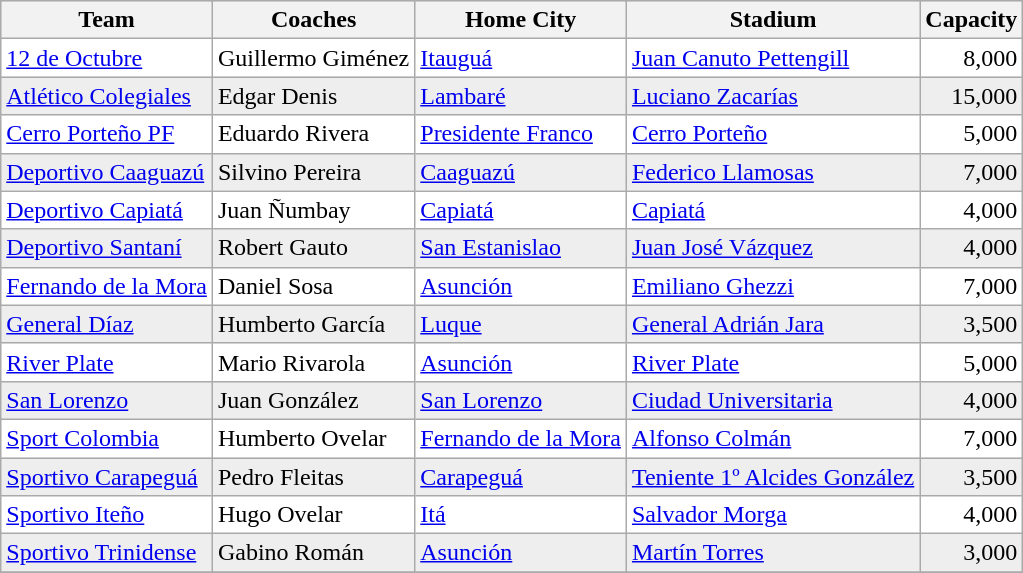<table class="wikitable">
<tr style="background:#dddddd;">
<th>Team</th>
<th>Coaches</th>
<th>Home City</th>
<th>Stadium</th>
<th>Capacity</th>
</tr>
<tr align=left style="background:#ffffff;">
<td align="left"><a href='#'>12 de Octubre</a></td>
<td>Guillermo Giménez</td>
<td><a href='#'>Itauguá</a></td>
<td><a href='#'>Juan Canuto Pettengill</a></td>
<td align="right">8,000</td>
</tr>
<tr align=left style="background:#eeeeee;">
<td align="left"><a href='#'>Atlético Colegiales</a></td>
<td>Edgar Denis</td>
<td><a href='#'>Lambaré</a></td>
<td><a href='#'>Luciano Zacarías</a></td>
<td align="right">15,000</td>
</tr>
<tr align=left style="background:#ffffff;">
<td align="left"><a href='#'>Cerro Porteño PF</a></td>
<td>Eduardo Rivera</td>
<td><a href='#'>Presidente Franco</a></td>
<td><a href='#'>Cerro Porteño</a></td>
<td align="right">5,000</td>
</tr>
<tr align=left style="background:#eeeeee;">
<td align="left"><a href='#'>Deportivo Caaguazú</a></td>
<td>Silvino Pereira</td>
<td><a href='#'>Caaguazú</a></td>
<td><a href='#'>Federico Llamosas</a></td>
<td align="right">7,000</td>
</tr>
<tr align=left style="background:#ffffff;">
<td align="left"><a href='#'>Deportivo Capiatá</a></td>
<td>Juan Ñumbay</td>
<td><a href='#'>Capiatá</a></td>
<td><a href='#'>Capiatá</a></td>
<td align="right">4,000</td>
</tr>
<tr align=left style="background:#eeeeee;">
<td align="left"><a href='#'>Deportivo Santaní</a></td>
<td>Robert Gauto</td>
<td><a href='#'>San Estanislao</a></td>
<td><a href='#'>Juan José Vázquez</a></td>
<td align="right">4,000</td>
</tr>
<tr align=left style="background:#ffffff;">
<td align="left"><a href='#'>Fernando de la Mora</a></td>
<td>Daniel Sosa</td>
<td><a href='#'>Asunción</a></td>
<td><a href='#'>Emiliano Ghezzi</a></td>
<td align="right">7,000</td>
</tr>
<tr align=left style="background:#eeeeee;">
<td align="left"><a href='#'>General Díaz</a></td>
<td>Humberto García</td>
<td><a href='#'>Luque</a></td>
<td><a href='#'>General Adrián Jara</a></td>
<td align="right">3,500</td>
</tr>
<tr align=left style="background:#ffffff;">
<td align="left"><a href='#'>River Plate</a></td>
<td>Mario Rivarola</td>
<td><a href='#'>Asunción</a></td>
<td><a href='#'>River Plate</a></td>
<td align="right">5,000</td>
</tr>
<tr align=left style="background:#eeeeee;">
<td align="left"><a href='#'>San Lorenzo</a></td>
<td>Juan González</td>
<td><a href='#'>San Lorenzo</a></td>
<td><a href='#'>Ciudad Universitaria</a></td>
<td align="right">4,000</td>
</tr>
<tr align=left style="background:#ffffff;">
<td align="left"><a href='#'>Sport Colombia</a></td>
<td>Humberto Ovelar</td>
<td><a href='#'>Fernando de la Mora</a></td>
<td><a href='#'>Alfonso Colmán</a></td>
<td align="right">7,000</td>
</tr>
<tr align=left style="background:#eeeeee;">
<td align="left"><a href='#'>Sportivo Carapeguá</a></td>
<td>Pedro Fleitas</td>
<td><a href='#'>Carapeguá</a></td>
<td><a href='#'>Teniente 1º Alcides González</a></td>
<td align="right">3,500</td>
</tr>
<tr align=left style="background:#ffffff;">
<td align="left"><a href='#'>Sportivo Iteño</a></td>
<td>Hugo Ovelar</td>
<td><a href='#'>Itá</a></td>
<td><a href='#'>Salvador Morga</a></td>
<td align="right">4,000</td>
</tr>
<tr align=left style="background:#eeeeee;">
<td align="left"><a href='#'>Sportivo Trinidense</a></td>
<td>Gabino Román</td>
<td><a href='#'>Asunción</a></td>
<td><a href='#'>Martín Torres</a></td>
<td align="right">3,000</td>
</tr>
<tr>
</tr>
</table>
